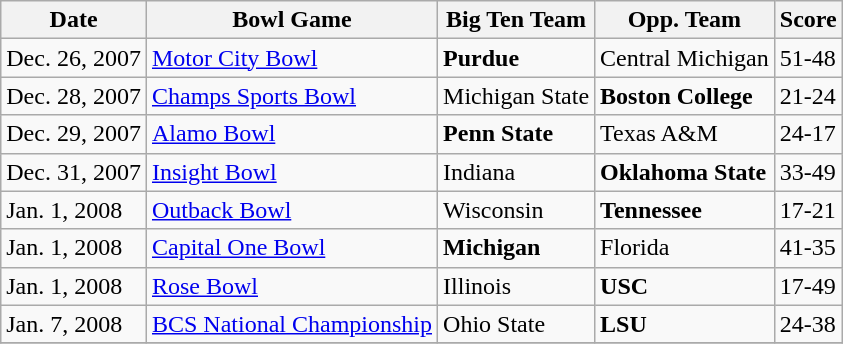<table class="wikitable">
<tr>
<th align="center">Date</th>
<th align="center">Bowl Game</th>
<th align="center">Big Ten Team</th>
<th align="center">Opp. Team</th>
<th align="center">Score</th>
</tr>
<tr>
<td>Dec. 26, 2007</td>
<td><a href='#'>Motor City Bowl</a></td>
<td><strong>Purdue</strong></td>
<td>Central Michigan</td>
<td>51-48</td>
</tr>
<tr>
<td>Dec. 28, 2007</td>
<td><a href='#'>Champs Sports Bowl</a></td>
<td>Michigan State</td>
<td><strong>Boston College</strong></td>
<td>21-24</td>
</tr>
<tr>
<td>Dec. 29, 2007</td>
<td><a href='#'>Alamo Bowl</a></td>
<td><strong>Penn State</strong></td>
<td>Texas A&M</td>
<td>24-17</td>
</tr>
<tr>
<td>Dec. 31, 2007</td>
<td><a href='#'>Insight Bowl</a></td>
<td>Indiana</td>
<td><strong>Oklahoma State</strong></td>
<td>33-49</td>
</tr>
<tr>
<td>Jan. 1, 2008</td>
<td><a href='#'>Outback Bowl</a></td>
<td>Wisconsin</td>
<td><strong>Tennessee</strong></td>
<td>17-21</td>
</tr>
<tr>
<td>Jan. 1, 2008</td>
<td><a href='#'>Capital One Bowl</a></td>
<td><strong>Michigan</strong></td>
<td>Florida</td>
<td>41-35</td>
</tr>
<tr>
<td>Jan. 1, 2008</td>
<td><a href='#'>Rose Bowl</a></td>
<td>Illinois</td>
<td><strong>USC</strong></td>
<td>17-49</td>
</tr>
<tr>
<td>Jan. 7, 2008</td>
<td><a href='#'>BCS National Championship</a></td>
<td>Ohio State</td>
<td><strong>LSU</strong></td>
<td>24-38</td>
</tr>
<tr>
</tr>
</table>
